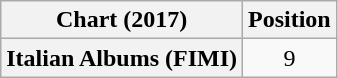<table class="wikitable plainrowheaders" style="text-align:center">
<tr>
<th>Chart (2017)</th>
<th>Position</th>
</tr>
<tr>
<th scope="row">Italian Albums (FIMI)</th>
<td>9</td>
</tr>
</table>
